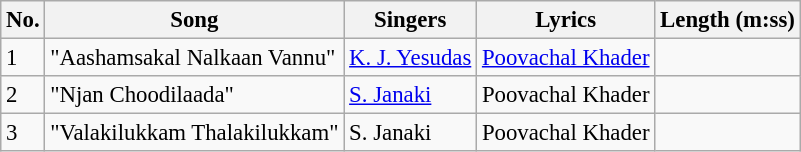<table class="wikitable" style="font-size:95%;">
<tr>
<th>No.</th>
<th>Song</th>
<th>Singers</th>
<th>Lyrics</th>
<th>Length (m:ss)</th>
</tr>
<tr>
<td>1</td>
<td>"Aashamsakal Nalkaan Vannu"</td>
<td><a href='#'>K. J. Yesudas</a></td>
<td><a href='#'>Poovachal Khader</a></td>
<td></td>
</tr>
<tr>
<td>2</td>
<td>"Njan Choodilaada"</td>
<td><a href='#'>S. Janaki</a></td>
<td>Poovachal Khader</td>
<td></td>
</tr>
<tr>
<td>3</td>
<td>"Valakilukkam Thalakilukkam"</td>
<td>S. Janaki</td>
<td>Poovachal Khader</td>
<td></td>
</tr>
</table>
